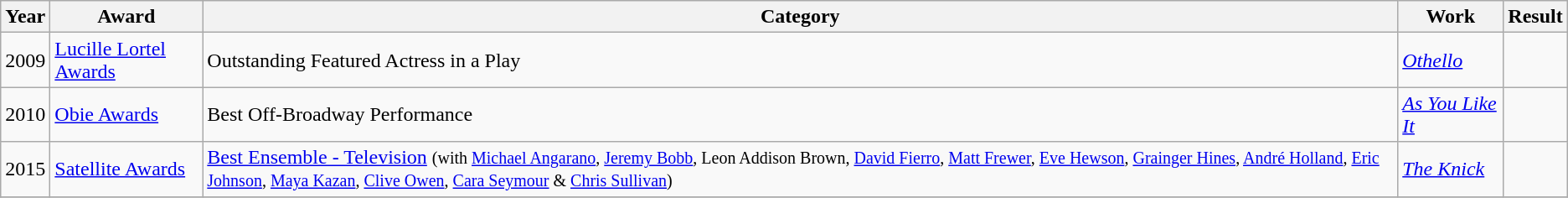<table class="wikitable">
<tr>
<th>Year</th>
<th>Award</th>
<th>Category</th>
<th>Work</th>
<th>Result</th>
</tr>
<tr>
<td>2009</td>
<td><a href='#'>Lucille Lortel Awards</a></td>
<td>Outstanding Featured Actress in a Play</td>
<td><em><a href='#'>Othello</a></em></td>
<td></td>
</tr>
<tr>
<td>2010</td>
<td><a href='#'>Obie Awards</a></td>
<td>Best Off-Broadway Performance</td>
<td><em><a href='#'>As You Like It</a></em></td>
<td></td>
</tr>
<tr>
<td>2015</td>
<td><a href='#'>Satellite Awards</a></td>
<td><a href='#'>Best Ensemble - Television</a> <small>(with <a href='#'>Michael Angarano</a>, <a href='#'>Jeremy Bobb</a>, Leon Addison Brown, <a href='#'>David Fierro</a>, <a href='#'>Matt Frewer</a>, <a href='#'>Eve Hewson</a>, <a href='#'>Grainger Hines</a>, <a href='#'>André Holland</a>, <a href='#'>Eric Johnson</a>, <a href='#'>Maya Kazan</a>, <a href='#'>Clive Owen</a>, <a href='#'>Cara Seymour</a> & <a href='#'>Chris Sullivan</a>)</small></td>
<td><em><a href='#'>The Knick</a></em></td>
<td></td>
</tr>
<tr>
</tr>
</table>
